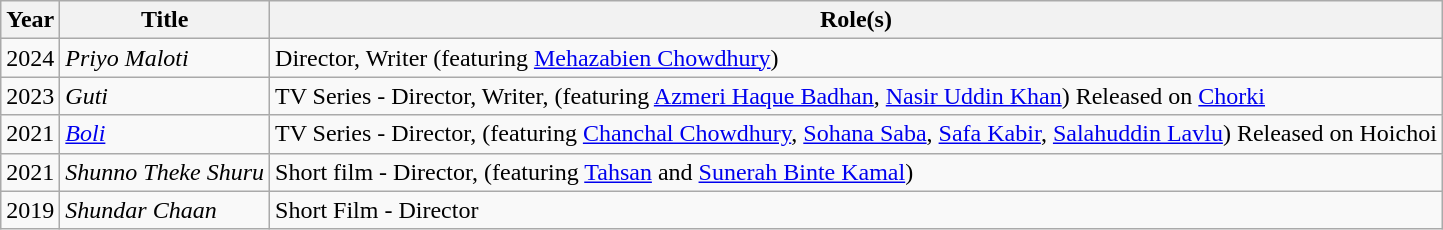<table class="wikitable">
<tr>
<th>Year</th>
<th>Title</th>
<th>Role(s)</th>
</tr>
<tr>
<td>2024</td>
<td><em>Priyo Maloti</em></td>
<td>Director, Writer (featuring <a href='#'>Mehazabien Chowdhury</a>)</td>
</tr>
<tr>
<td>2023</td>
<td><em>Guti</em></td>
<td>TV Series - Director, Writer, (featuring <a href='#'>Azmeri Haque Badhan</a>, <a href='#'>Nasir Uddin Khan</a>) Released on <a href='#'>Chorki</a></td>
</tr>
<tr>
<td>2021</td>
<td><em><a href='#'>Boli</a></em></td>
<td>TV Series - Director, (featuring <a href='#'>Chanchal Chowdhury</a>, <a href='#'>Sohana Saba</a>, <a href='#'>Safa Kabir</a>, <a href='#'>Salahuddin Lavlu</a>) Released on Hoichoi </td>
</tr>
<tr>
<td>2021</td>
<td><em>Shunno Theke Shuru</em></td>
<td>Short film - Director, (featuring <a href='#'>Tahsan</a> and <a href='#'>Sunerah Binte Kamal</a>)</td>
</tr>
<tr>
<td>2019</td>
<td><em>Shundar Chaan</em></td>
<td>Short Film - Director</td>
</tr>
</table>
